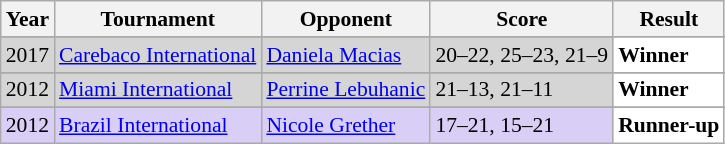<table class="sortable wikitable" style="font-size: 90%;">
<tr>
<th>Year</th>
<th>Tournament</th>
<th>Opponent</th>
<th>Score</th>
<th>Result</th>
</tr>
<tr>
</tr>
<tr style="background:#D5D5D5">
<td align="center">2017</td>
<td align="left"><a href='#'>Carebaco International</a></td>
<td align="left"> <a href='#'>Daniela Macias</a></td>
<td align="left">20–22, 25–23, 21–9</td>
<td style="text-align:left; background:white"> <strong>Winner</strong></td>
</tr>
<tr>
</tr>
<tr style="background:#D5D5D5">
<td align="center">2012</td>
<td align="left"><a href='#'>Miami International</a></td>
<td align="left"> <a href='#'>Perrine Lebuhanic</a></td>
<td align="left">21–13, 21–11</td>
<td style="text-align:left; background:white"> <strong>Winner</strong></td>
</tr>
<tr>
</tr>
<tr style="background:#D8CEF6">
<td align="center">2012</td>
<td align="left"><a href='#'>Brazil International</a></td>
<td align="left"> <a href='#'>Nicole Grether</a></td>
<td align="left">17–21, 15–21</td>
<td style="text-align:left; background:white"> <strong>Runner-up</strong></td>
</tr>
</table>
